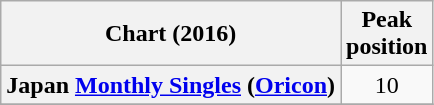<table class="wikitable sortable plainrowheaders" style="text-align:center">
<tr>
<th scope="col">Chart (2016)</th>
<th scope="col">Peak<br> position</th>
</tr>
<tr>
<th scope="row">Japan <a href='#'>Monthly Singles</a> (<a href='#'>Oricon</a>)</th>
<td>10</td>
</tr>
<tr>
</tr>
</table>
